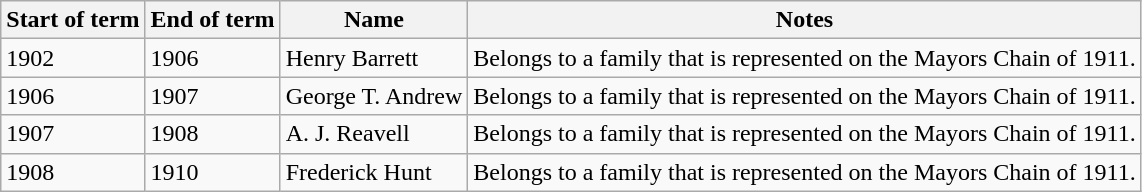<table class="wikitable mw-collapsible mw-collapsed">
<tr>
<th>Start of term</th>
<th>End of term</th>
<th>Name</th>
<th>Notes</th>
</tr>
<tr>
<td>1902</td>
<td>1906</td>
<td>Henry Barrett</td>
<td>Belongs to a family that is represented on the Mayors Chain of 1911.</td>
</tr>
<tr>
<td>1906</td>
<td>1907</td>
<td>George T. Andrew</td>
<td>Belongs to a family that is represented on the Mayors Chain of 1911.</td>
</tr>
<tr>
<td>1907</td>
<td>1908</td>
<td>A. J. Reavell</td>
<td>Belongs to a family that is represented on the Mayors Chain of 1911.</td>
</tr>
<tr>
<td>1908</td>
<td>1910</td>
<td>Frederick Hunt</td>
<td>Belongs to a family that is represented on the Mayors Chain of 1911.</td>
</tr>
</table>
